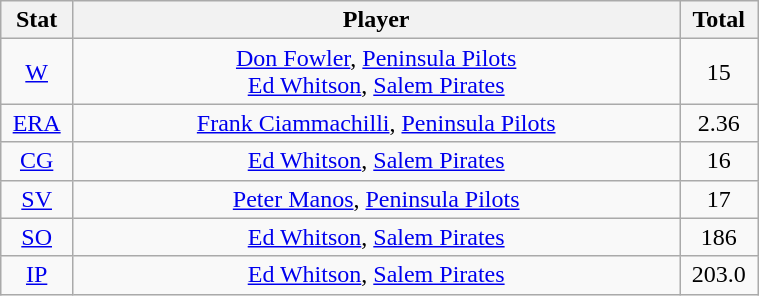<table class="wikitable" width="40%" style="text-align:center;">
<tr>
<th width="5%">Stat</th>
<th width="60%">Player</th>
<th width="5%">Total</th>
</tr>
<tr>
<td><a href='#'>W</a></td>
<td><a href='#'>Don Fowler</a>, <a href='#'>Peninsula Pilots</a> <br> <a href='#'>Ed Whitson</a>, <a href='#'>Salem Pirates</a></td>
<td>15</td>
</tr>
<tr>
<td><a href='#'>ERA</a></td>
<td><a href='#'>Frank Ciammachilli</a>, <a href='#'>Peninsula Pilots</a></td>
<td>2.36</td>
</tr>
<tr>
<td><a href='#'>CG</a></td>
<td><a href='#'>Ed Whitson</a>, <a href='#'>Salem Pirates</a></td>
<td>16</td>
</tr>
<tr>
<td><a href='#'>SV</a></td>
<td><a href='#'>Peter Manos</a>, <a href='#'>Peninsula Pilots</a></td>
<td>17</td>
</tr>
<tr>
<td><a href='#'>SO</a></td>
<td><a href='#'>Ed Whitson</a>, <a href='#'>Salem Pirates</a></td>
<td>186</td>
</tr>
<tr>
<td><a href='#'>IP</a></td>
<td><a href='#'>Ed Whitson</a>, <a href='#'>Salem Pirates</a></td>
<td>203.0</td>
</tr>
</table>
